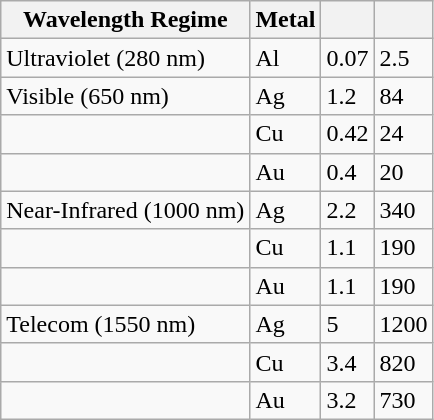<table class="wikitable">
<tr>
<th>Wavelength Regime</th>
<th>Metal</th>
<th></th>
<th></th>
</tr>
<tr>
<td>Ultraviolet (280 nm)</td>
<td>Al</td>
<td>0.07</td>
<td>2.5</td>
</tr>
<tr>
<td>Visible (650 nm)</td>
<td>Ag</td>
<td>1.2</td>
<td>84</td>
</tr>
<tr>
<td></td>
<td>Cu</td>
<td>0.42</td>
<td>24</td>
</tr>
<tr>
<td></td>
<td>Au</td>
<td>0.4</td>
<td>20</td>
</tr>
<tr>
<td>Near-Infrared (1000 nm)</td>
<td>Ag</td>
<td>2.2</td>
<td>340</td>
</tr>
<tr>
<td></td>
<td>Cu</td>
<td>1.1</td>
<td>190</td>
</tr>
<tr>
<td></td>
<td>Au</td>
<td>1.1</td>
<td>190</td>
</tr>
<tr>
<td>Telecom (1550 nm)</td>
<td>Ag</td>
<td>5</td>
<td>1200</td>
</tr>
<tr>
<td></td>
<td>Cu</td>
<td>3.4</td>
<td>820</td>
</tr>
<tr>
<td></td>
<td>Au</td>
<td>3.2</td>
<td>730</td>
</tr>
</table>
